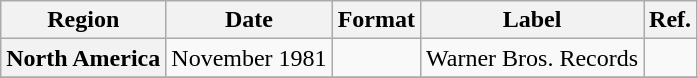<table class="wikitable plainrowheaders">
<tr>
<th scope="col">Region</th>
<th scope="col">Date</th>
<th scope="col">Format</th>
<th scope="col">Label</th>
<th scope="col">Ref.</th>
</tr>
<tr>
<th scope="row">North America</th>
<td>November 1981</td>
<td></td>
<td>Warner Bros. Records</td>
<td></td>
</tr>
<tr>
</tr>
</table>
